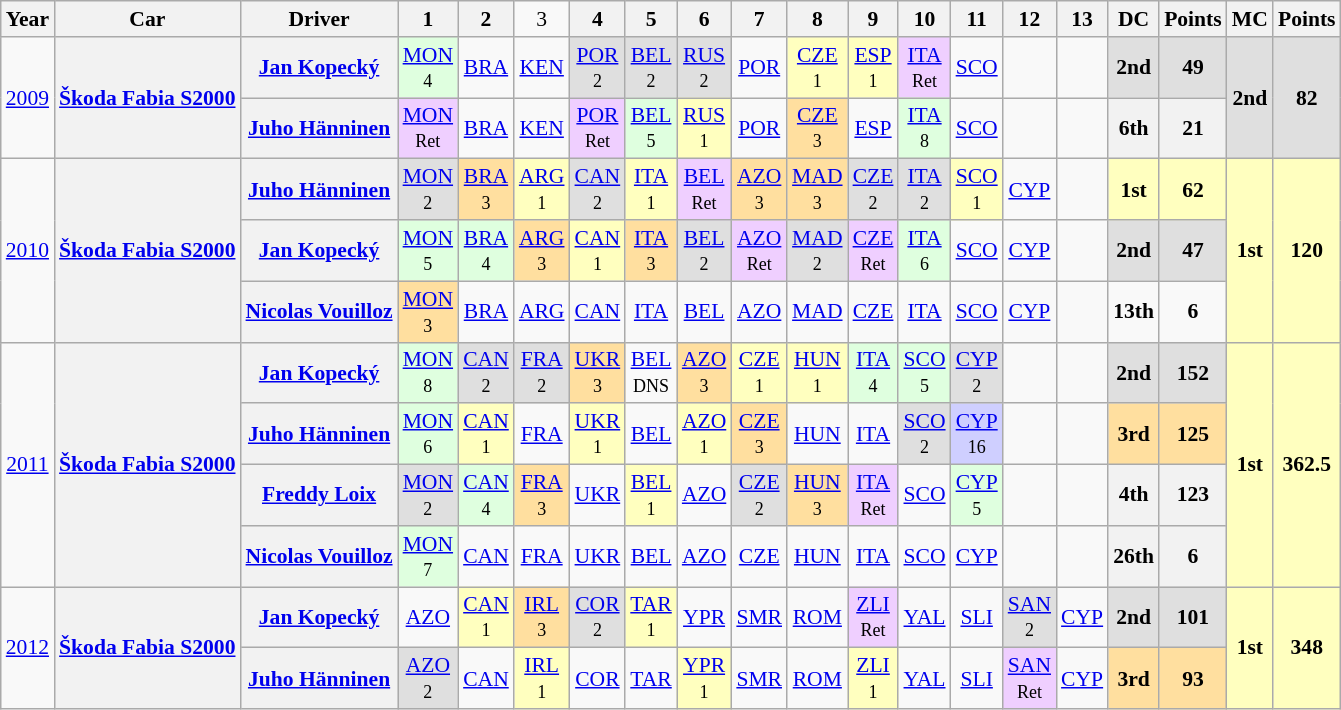<table class="wikitable" style="text-align:center; font-size:90%;">
<tr>
<th>Year</th>
<th>Car</th>
<th>Driver</th>
<th>1</th>
<th>2</th>
<td>3</td>
<th>4</th>
<th>5</th>
<th>6</th>
<th>7</th>
<th>8</th>
<th>9</th>
<th>10</th>
<th>11</th>
<th>12</th>
<th>13</th>
<th>DC</th>
<th>Points</th>
<th>MC</th>
<th>Points</th>
</tr>
<tr>
<td rowspan="2"><a href='#'>2009</a></td>
<th rowspan="2"><a href='#'>Škoda Fabia S2000</a></th>
<th> <a href='#'>Jan Kopecký</a></th>
<td style="background:#DFFFDF;"><a href='#'>MON</a><br><small>4</small></td>
<td><a href='#'>BRA</a></td>
<td><a href='#'>KEN</a></td>
<td style="background:#DFDFDF;"><a href='#'>POR</a><br><small>2</small></td>
<td style="background:#DFDFDF;"><a href='#'>BEL</a><br><small>2</small></td>
<td style="background:#DFDFDF;"><a href='#'>RUS</a><br><small>2</small></td>
<td><a href='#'>POR</a></td>
<td style="background:#FFFFBF;"><a href='#'>CZE</a><br><small>1</small></td>
<td style="background:#FFFFBF;"><a href='#'>ESP</a><br><small>1</small></td>
<td style="background:#EFCFFF;"><a href='#'>ITA</a><br><small>Ret</small></td>
<td><a href='#'>SCO</a></td>
<td></td>
<td></td>
<td style="background:#DFDFDF;"><strong>2nd</strong></td>
<td style="background:#DFDFDF;"><strong>49</strong></td>
<th rowspan="2" style="background:#DFDFDF;"><strong>2nd</strong></th>
<th rowspan="2" style="background:#DFDFDF;"><strong>82</strong></th>
</tr>
<tr>
<th> <a href='#'>Juho Hänninen</a></th>
<td style="background:#EFCFFF;"><a href='#'>MON</a><br><small>Ret</small></td>
<td><a href='#'>BRA</a></td>
<td><a href='#'>KEN</a></td>
<td style="background:#EFCFFF;"><a href='#'>POR</a><br><small>Ret</small></td>
<td style="background:#DFFFDF;"><a href='#'>BEL</a><br><small>5</small></td>
<td style="background:#FFFFBF;"><a href='#'>RUS</a><br><small>1</small></td>
<td><a href='#'>POR</a></td>
<td style="background:#FFDF9F;"><a href='#'>CZE</a><br><small>3</small></td>
<td><a href='#'>ESP</a></td>
<td style="background:#DFFFDF;"><a href='#'>ITA</a><br><small>8</small></td>
<td><a href='#'>SCO</a></td>
<td></td>
<td></td>
<th>6th</th>
<th>21</th>
</tr>
<tr>
<td rowspan="3"><a href='#'>2010</a></td>
<th rowspan="3"><a href='#'>Škoda Fabia S2000</a></th>
<th> <a href='#'>Juho Hänninen</a></th>
<td style="background:#DFDFDF;"><a href='#'>MON</a><br><small>2</small></td>
<td style="background:#FFDF9F;"><a href='#'>BRA</a><br><small>3</small></td>
<td style="background:#FFFFBF;"><a href='#'>ARG</a><br><small>1</small></td>
<td style="background:#DFDFDF;"><a href='#'>CAN</a><br><small>2</small></td>
<td style="background:#FFFFBF;"><a href='#'>ITA</a><br><small>1</small></td>
<td style="background:#EFCFFF;"><a href='#'>BEL</a><br><small>Ret</small></td>
<td style="background:#FFDF9F;"><a href='#'>AZO</a><br><small>3</small></td>
<td style="background:#FFDF9F;"><a href='#'>MAD</a><br><small>3</small></td>
<td style="background:#DFDFDF;"><a href='#'>CZE</a><br><small>2</small></td>
<td style="background:#DFDFDF;"><a href='#'>ITA</a><br><small>2</small></td>
<td style="background:#FFFFBF;"><a href='#'>SCO</a><br><small>1</small></td>
<td><a href='#'>CYP</a></td>
<td></td>
<td style="background:#FFFFBF;"><strong>1st</strong></td>
<td style="background:#FFFFBF;"><strong>62</strong></td>
<th rowspan="3" style="background:#FFFFBF;"><strong>1st</strong></th>
<th rowspan="3" style="background:#FFFFBF;"><strong>120</strong></th>
</tr>
<tr>
<th> <a href='#'>Jan Kopecký</a></th>
<td style="background:#DFFFDF;"><a href='#'>MON</a><br><small>5</small></td>
<td style="background:#DFFFDF;"><a href='#'>BRA</a><br><small>4</small></td>
<td style="background:#FFDF9F;"><a href='#'>ARG</a><br><small>3</small></td>
<td style="background:#FFFFBF;"><a href='#'>CAN</a><br><small>1</small></td>
<td style="background:#FFDF9F;"><a href='#'>ITA</a><br><small>3</small></td>
<td style="background:#DFDFDF;"><a href='#'>BEL</a><br><small>2</small></td>
<td style="background:#EFCFFF;"><a href='#'>AZO</a><br><small>Ret</small></td>
<td style="background:#DFDFDF;"><a href='#'>MAD</a><br><small>2</small></td>
<td style="background:#EFCFFF;"><a href='#'>CZE</a><br><small>Ret</small></td>
<td style="background:#DFFFDF;"><a href='#'>ITA</a><br><small>6</small></td>
<td><a href='#'>SCO</a></td>
<td><a href='#'>CYP</a></td>
<td></td>
<td style="background:#DFDFDF;"><strong>2nd</strong></td>
<td style="background:#DFDFDF;"><strong>47</strong></td>
</tr>
<tr>
<th> <a href='#'>Nicolas Vouilloz</a></th>
<td style="background:#FFDF9F;"><a href='#'>MON</a><br><small>3</small></td>
<td><a href='#'>BRA</a></td>
<td><a href='#'>ARG</a></td>
<td><a href='#'>CAN</a></td>
<td><a href='#'>ITA</a></td>
<td><a href='#'>BEL</a></td>
<td><a href='#'>AZO</a></td>
<td><a href='#'>MAD</a></td>
<td><a href='#'>CZE</a></td>
<td><a href='#'>ITA</a></td>
<td><a href='#'>SCO</a></td>
<td><a href='#'>CYP</a></td>
<td></td>
<td><strong>13th</strong></td>
<td><strong>6</strong></td>
</tr>
<tr>
<td rowspan="4"><a href='#'>2011</a></td>
<th rowspan="4"><a href='#'>Škoda Fabia S2000</a></th>
<th> <a href='#'>Jan Kopecký</a></th>
<td style="background:#DFFFDF;"><a href='#'>MON</a><br><small>8</small></td>
<td style="background:#DFDFDF;"><a href='#'>CAN</a><br><small>2</small></td>
<td style="background:#DFDFDF;"><a href='#'>FRA</a><br><small>2</small></td>
<td style="background:#FFDF9F;"><a href='#'>UKR</a><br><small>3</small></td>
<td><a href='#'>BEL</a><br><small>DNS</small></td>
<td style="background:#FFDF9F;"><a href='#'>AZO</a><br><small>3</small></td>
<td style="background:#FFFFBF;"><a href='#'>CZE</a><br><small>1</small></td>
<td style="background:#FFFFBF;"><a href='#'>HUN</a><br><small>1</small></td>
<td style="background:#DFFFDF;"><a href='#'>ITA</a><br><small>4</small></td>
<td style="background:#DFFFDF;"><a href='#'>SCO</a><br><small>5</small></td>
<td style="background:#DFDFDF;"><a href='#'>CYP</a><br><small>2</small></td>
<td></td>
<td></td>
<td style="background:#DFDFDF;"><strong>2nd</strong></td>
<td style="background:#DFDFDF;"><strong>152</strong></td>
<td rowspan="4" style="background:#FFFFBF;"><strong>1st</strong></td>
<td rowspan="4" style="background:#FFFFBF;"><strong>362.5</strong></td>
</tr>
<tr>
<th> <a href='#'>Juho Hänninen</a></th>
<td style="background:#DFFFDF;"><a href='#'>MON</a><br><small>6</small></td>
<td style="background:#FFFFBF;"><a href='#'>CAN</a><br><small>1</small></td>
<td><a href='#'>FRA</a></td>
<td style="background:#FFFFBF;"><a href='#'>UKR</a><br><small>1</small></td>
<td><a href='#'>BEL</a></td>
<td style="background:#FFFFBF;"><a href='#'>AZO</a><br><small>1</small></td>
<td style="background:#FFDF9F;"><a href='#'>CZE</a><br><small>3</small></td>
<td><a href='#'>HUN</a></td>
<td><a href='#'>ITA</a></td>
<td style="background:#DFDFDF;"><a href='#'>SCO</a><br><small>2</small></td>
<td style="background:#CFCFFF;"><a href='#'>CYP</a><br><small>16</small></td>
<td></td>
<td></td>
<td style="background:#FFDF9F;"><strong>3rd</strong></td>
<td style="background:#FFDF9F;"><strong>125</strong></td>
</tr>
<tr>
<th> <a href='#'>Freddy Loix</a></th>
<td style="background:#DFDFDF;"><a href='#'>MON</a><br><small>2</small></td>
<td style="background:#DFFFDF;"><a href='#'>CAN</a><br><small>4</small></td>
<td style="background:#FFDF9F;"><a href='#'>FRA</a><br><small>3</small></td>
<td><a href='#'>UKR</a></td>
<td style="background:#FFFFBF;"><a href='#'>BEL</a><br><small>1</small></td>
<td><a href='#'>AZO</a></td>
<td style="background:#DFDFDF;"><a href='#'>CZE</a><br><small>2</small></td>
<td style="background:#FFDF9F;"><a href='#'>HUN</a><br><small>3</small></td>
<td style="background:#EFCFFF;"><a href='#'>ITA</a><br><small>Ret</small></td>
<td><a href='#'>SCO</a></td>
<td style="background:#DFFFDF;"><a href='#'>CYP</a><br><small>5</small></td>
<td></td>
<td></td>
<th>4th</th>
<th>123</th>
</tr>
<tr>
<th> <a href='#'>Nicolas Vouilloz</a></th>
<td style="background:#DFFFDF;"><a href='#'>MON</a><br><small>7</small></td>
<td><a href='#'>CAN</a></td>
<td><a href='#'>FRA</a></td>
<td><a href='#'>UKR</a></td>
<td><a href='#'>BEL</a></td>
<td><a href='#'>AZO</a></td>
<td><a href='#'>CZE</a></td>
<td><a href='#'>HUN</a></td>
<td><a href='#'>ITA</a></td>
<td><a href='#'>SCO</a></td>
<td><a href='#'>CYP</a></td>
<td></td>
<td></td>
<th>26th</th>
<th>6</th>
</tr>
<tr>
<td rowspan="2"><a href='#'>2012</a></td>
<th rowspan="2"><a href='#'>Škoda Fabia S2000</a></th>
<th> <a href='#'>Jan Kopecký</a></th>
<td><a href='#'>AZO</a></td>
<td style="background:#FFFFBF;"><a href='#'>CAN</a><br><small>1</small></td>
<td style="background:#FFDF9F;"><a href='#'>IRL</a><br><small>3</small></td>
<td style="background:#DFDFDF;"><a href='#'>COR</a><br><small>2</small></td>
<td style="background:#FFFFBF;"><a href='#'>TAR</a><br><small>1</small></td>
<td><a href='#'>YPR</a></td>
<td><a href='#'>SMR</a></td>
<td><a href='#'>ROM</a></td>
<td style="background:#EFCFFF;"><a href='#'>ZLI</a><br><small>Ret</small></td>
<td><a href='#'>YAL</a></td>
<td><a href='#'>SLI</a></td>
<td style="background:#DFDFDF;"><a href='#'>SAN</a><br><small>2</small></td>
<td><a href='#'>CYP</a></td>
<td style="background:#DFDFDF;"><strong>2nd</strong></td>
<td style="background:#DFDFDF;"><strong>101</strong></td>
<td rowspan="2" style="background:#FFFFBF;"><strong>1st</strong></td>
<td rowspan="2" style="background:#FFFFBF;"><strong>348</strong></td>
</tr>
<tr>
<th> <a href='#'>Juho Hänninen</a></th>
<td style="background:#DFDFDF;"><a href='#'>AZO</a><br><small>2</small></td>
<td><a href='#'>CAN</a></td>
<td style="background:#FFFFBF;"><a href='#'>IRL</a><br><small>1</small></td>
<td><a href='#'>COR</a></td>
<td><a href='#'>TAR</a></td>
<td style="background:#FFFFBF;"><a href='#'>YPR</a><br><small>1</small></td>
<td><a href='#'>SMR</a></td>
<td><a href='#'>ROM</a></td>
<td style="background:#FFFFBF;"><a href='#'>ZLI</a><br><small>1</small></td>
<td><a href='#'>YAL</a></td>
<td><a href='#'>SLI</a></td>
<td style="background:#EFCFFF;"><a href='#'>SAN</a><br><small>Ret</small></td>
<td><a href='#'>CYP</a></td>
<td style="background:#FFDF9F;"><strong>3rd</strong></td>
<td style="background:#FFDF9F;"><strong>93</strong></td>
</tr>
</table>
